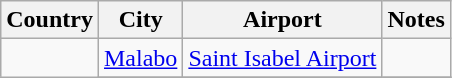<table class="wikitable sortable">
<tr>
<th>Country</th>
<th>City</th>
<th>Airport</th>
<th>Notes</th>
</tr>
<tr>
<td rowspan="7"></td>
<td><a href='#'>Malabo</a></td>
<td><a href='#'>Saint Isabel Airport</a></td>
<td></td>
</tr>
<tr>
</tr>
</table>
